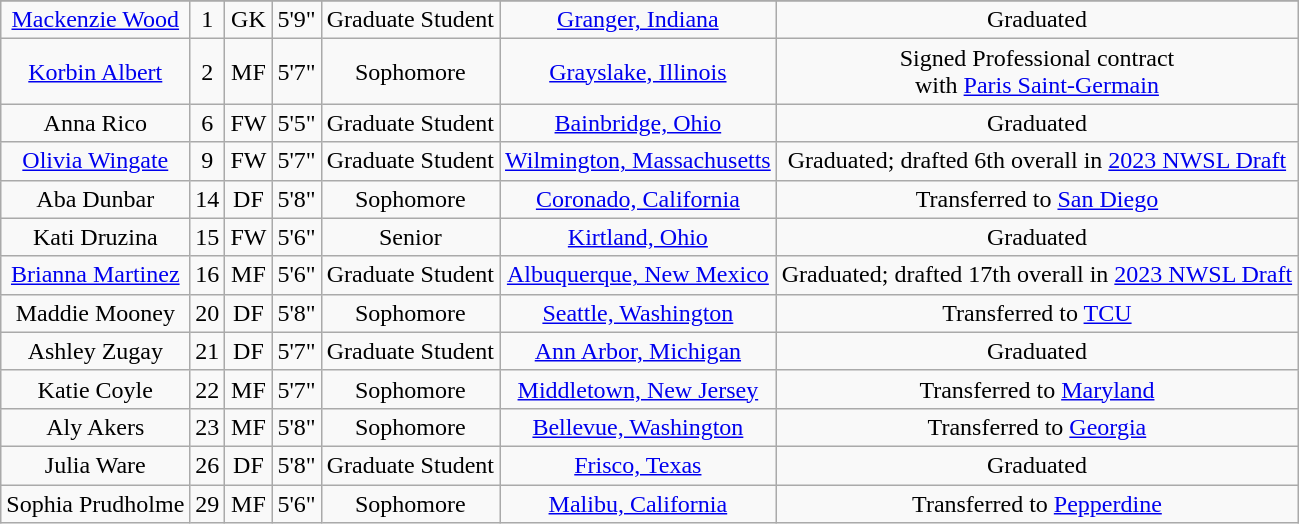<table class="wikitable sortable" style="text-align:center;" border="1">
<tr align=center>
</tr>
<tr>
<td><a href='#'>Mackenzie Wood</a></td>
<td>1</td>
<td>GK</td>
<td>5'9"</td>
<td>Graduate Student</td>
<td><a href='#'>Granger, Indiana</a></td>
<td>Graduated</td>
</tr>
<tr>
<td><a href='#'>Korbin Albert</a></td>
<td>2</td>
<td>MF</td>
<td>5'7"</td>
<td>Sophomore</td>
<td><a href='#'>Grayslake, Illinois</a></td>
<td>Signed Professional contract<br>with <a href='#'>Paris Saint-Germain</a></td>
</tr>
<tr>
<td>Anna Rico</td>
<td>6</td>
<td>FW</td>
<td>5'5"</td>
<td>Graduate Student</td>
<td><a href='#'>Bainbridge, Ohio</a></td>
<td>Graduated</td>
</tr>
<tr>
<td><a href='#'>Olivia Wingate</a></td>
<td>9</td>
<td>FW</td>
<td>5'7"</td>
<td>Graduate Student</td>
<td><a href='#'>Wilmington, Massachusetts</a></td>
<td>Graduated; drafted 6th overall in <a href='#'>2023 NWSL Draft</a></td>
</tr>
<tr>
<td>Aba Dunbar</td>
<td>14</td>
<td>DF</td>
<td>5'8"</td>
<td>Sophomore</td>
<td><a href='#'>Coronado, California</a></td>
<td>Transferred to <a href='#'>San Diego</a></td>
</tr>
<tr>
<td>Kati Druzina</td>
<td>15</td>
<td>FW</td>
<td>5'6"</td>
<td>Senior</td>
<td><a href='#'>Kirtland, Ohio</a></td>
<td>Graduated</td>
</tr>
<tr>
<td><a href='#'>Brianna Martinez</a></td>
<td>16</td>
<td>MF</td>
<td>5'6"</td>
<td>Graduate Student</td>
<td><a href='#'>Albuquerque, New Mexico</a></td>
<td>Graduated; drafted 17th overall in <a href='#'>2023 NWSL Draft</a></td>
</tr>
<tr>
<td>Maddie Mooney</td>
<td>20</td>
<td>DF</td>
<td>5'8"</td>
<td>Sophomore</td>
<td><a href='#'>Seattle, Washington</a></td>
<td>Transferred to <a href='#'>TCU</a></td>
</tr>
<tr>
<td>Ashley Zugay</td>
<td>21</td>
<td>DF</td>
<td>5'7"</td>
<td>Graduate Student</td>
<td><a href='#'>Ann Arbor, Michigan</a></td>
<td>Graduated</td>
</tr>
<tr>
<td>Katie Coyle</td>
<td>22</td>
<td>MF</td>
<td>5'7"</td>
<td>Sophomore</td>
<td><a href='#'>Middletown, New Jersey</a></td>
<td>Transferred to <a href='#'>Maryland</a></td>
</tr>
<tr>
<td>Aly Akers</td>
<td>23</td>
<td>MF</td>
<td>5'8"</td>
<td>Sophomore</td>
<td><a href='#'>Bellevue, Washington</a></td>
<td>Transferred to <a href='#'>Georgia</a></td>
</tr>
<tr>
<td>Julia Ware</td>
<td>26</td>
<td>DF</td>
<td>5'8"</td>
<td>Graduate Student</td>
<td><a href='#'>Frisco, Texas</a></td>
<td>Graduated</td>
</tr>
<tr>
<td>Sophia Prudholme</td>
<td>29</td>
<td>MF</td>
<td>5'6"</td>
<td>Sophomore</td>
<td><a href='#'>Malibu, California</a></td>
<td>Transferred to <a href='#'>Pepperdine</a></td>
</tr>
</table>
